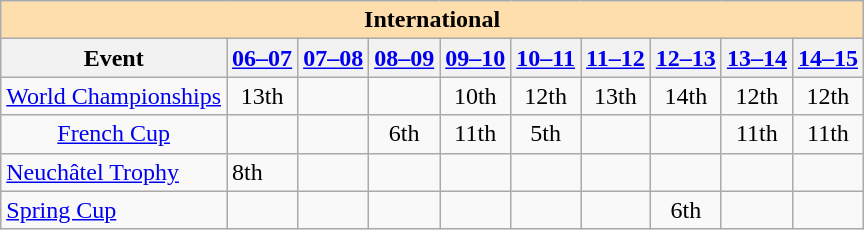<table class="wikitable">
<tr>
<th colspan="10" style="background-color: #ffdead; " align="center"><strong>International</strong></th>
</tr>
<tr>
<th>Event</th>
<th><a href='#'>06–07</a></th>
<th><a href='#'>07–08</a></th>
<th><a href='#'>08–09</a></th>
<th><a href='#'>09–10</a></th>
<th><a href='#'>10–11</a></th>
<th><a href='#'>11–12</a></th>
<th><a href='#'>12–13</a></th>
<th><a href='#'>13–14</a></th>
<th><a href='#'>14–15</a></th>
</tr>
<tr>
<td align="center"><a href='#'>World Championships</a></td>
<td align="center">13th</td>
<td align="center"></td>
<td align="center"></td>
<td align="center">10th</td>
<td align="center">12th</td>
<td align="center">13th</td>
<td align="center">14th</td>
<td align="center">12th</td>
<td align="center">12th</td>
</tr>
<tr>
<td align="center"><a href='#'>French Cup</a></td>
<td align="center"></td>
<td align="center"></td>
<td align="center">6th</td>
<td align="center">11th</td>
<td align="center">5th</td>
<td></td>
<td></td>
<td align="center">11th</td>
<td align="center">11th</td>
</tr>
<tr>
<td><a href='#'>Neuchâtel Trophy</a></td>
<td>8th</td>
<td></td>
<td></td>
<td></td>
<td></td>
<td></td>
<td></td>
<td></td>
<td></td>
</tr>
<tr>
<td><a href='#'>Spring Cup</a></td>
<td></td>
<td></td>
<td></td>
<td></td>
<td></td>
<td></td>
<td align="center">6th</td>
<td></td>
<td></td>
</tr>
</table>
